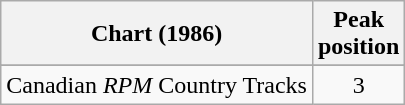<table class="wikitable sortable">
<tr>
<th>Chart (1986)</th>
<th>Peak<br>position</th>
</tr>
<tr>
</tr>
<tr>
<td>Canadian <em>RPM</em> Country Tracks</td>
<td align="center">3</td>
</tr>
</table>
